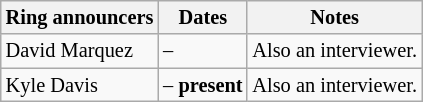<table class="sortable wikitable" style="font-size:85%; text-align:left;">
<tr>
<th>Ring announcers</th>
<th>Dates</th>
<th>Notes</th>
</tr>
<tr>
<td>David Marquez</td>
<td> – </td>
<td>Also an interviewer.</td>
</tr>
<tr>
<td>Kyle Davis</td>
<td><strong> </strong>–<strong> present</strong></td>
<td>Also an interviewer.</td>
</tr>
</table>
